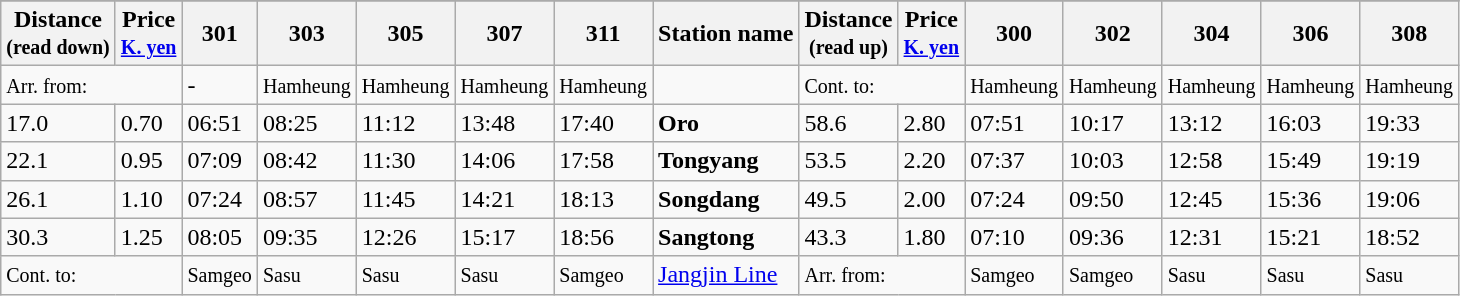<table class="wikitable">
<tr>
</tr>
<tr>
<th>Distance<br><small>(read down)</small></th>
<th>Price<br><small><a href='#'>K. yen</a></small></th>
<th><strong>301</strong></th>
<th><strong>303</strong></th>
<th><strong>305</strong></th>
<th><strong>307</strong></th>
<th><strong>311</strong></th>
<th>Station name</th>
<th>Distance<br><small>(read up)</small></th>
<th>Price<br><small><a href='#'>K. yen</a></small></th>
<th><strong>300</strong></th>
<th><strong>302</strong></th>
<th><strong>304</strong></th>
<th><strong>306</strong></th>
<th><strong>308</strong></th>
</tr>
<tr>
<td colspan=2><small>Arr. from:</small></td>
<td>-</td>
<td><small>Hamheung</small></td>
<td><small>Hamheung</small></td>
<td><small>Hamheung</small></td>
<td><small>Hamheung</small></td>
<td></td>
<td colspan=2><small>Cont. to:</small></td>
<td><small>Hamheung</small></td>
<td><small>Hamheung</small></td>
<td><small>Hamheung</small></td>
<td><small>Hamheung</small></td>
<td><small>Hamheung</small></td>
</tr>
<tr>
<td>17.0</td>
<td>0.70</td>
<td>06:51</td>
<td>08:25</td>
<td>11:12</td>
<td>13:48</td>
<td>17:40</td>
<td><strong>Oro</strong></td>
<td>58.6</td>
<td>2.80</td>
<td>07:51</td>
<td>10:17</td>
<td>13:12</td>
<td>16:03</td>
<td>19:33</td>
</tr>
<tr>
<td>22.1</td>
<td>0.95</td>
<td>07:09</td>
<td>08:42</td>
<td>11:30</td>
<td>14:06</td>
<td>17:58</td>
<td><strong>Tongyang</strong></td>
<td>53.5</td>
<td>2.20</td>
<td>07:37</td>
<td>10:03</td>
<td>12:58</td>
<td>15:49</td>
<td>19:19</td>
</tr>
<tr>
<td>26.1</td>
<td>1.10</td>
<td>07:24</td>
<td>08:57</td>
<td>11:45</td>
<td>14:21</td>
<td>18:13</td>
<td><strong>Songdang</strong></td>
<td>49.5</td>
<td>2.00</td>
<td>07:24</td>
<td>09:50</td>
<td>12:45</td>
<td>15:36</td>
<td>19:06</td>
</tr>
<tr>
<td>30.3</td>
<td>1.25</td>
<td>08:05</td>
<td>09:35</td>
<td>12:26</td>
<td>15:17</td>
<td>18:56</td>
<td><strong>Sangtong</strong></td>
<td>43.3</td>
<td>1.80</td>
<td>07:10</td>
<td>09:36</td>
<td>12:31</td>
<td>15:21</td>
<td>18:52</td>
</tr>
<tr>
<td colspan=2><small>Cont. to:</small></td>
<td><small>Samgeo</small></td>
<td><small>Sasu</small></td>
<td><small>Sasu</small></td>
<td><small>Sasu</small></td>
<td><small>Samgeo</small></td>
<td><a href='#'>Jangjin Line</a></td>
<td colspan=2><small>Arr. from:</small></td>
<td><small>Samgeo</small></td>
<td><small>Samgeo</small></td>
<td><small>Sasu</small></td>
<td><small>Sasu</small></td>
<td><small>Sasu</small></td>
</tr>
</table>
